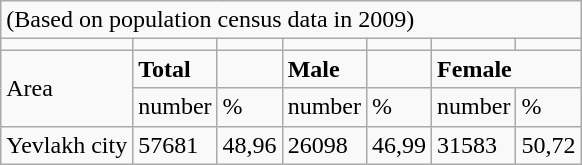<table class="wikitable">
<tr>
<td colspan="7">(Based  on population census data in 2009)</td>
</tr>
<tr>
<td></td>
<td></td>
<td></td>
<td></td>
<td></td>
<td></td>
<td></td>
</tr>
<tr>
<td rowspan="2">Area</td>
<td><strong>Total</strong></td>
<td></td>
<td><strong>Male</strong></td>
<td></td>
<td colspan="2"><strong>Female</strong></td>
</tr>
<tr>
<td>number</td>
<td>%</td>
<td>number</td>
<td>%</td>
<td>number</td>
<td>%</td>
</tr>
<tr>
<td>Yevlakh  city</td>
<td>57681</td>
<td>48,96</td>
<td>26098</td>
<td>46,99</td>
<td>31583</td>
<td>50,72</td>
</tr>
</table>
